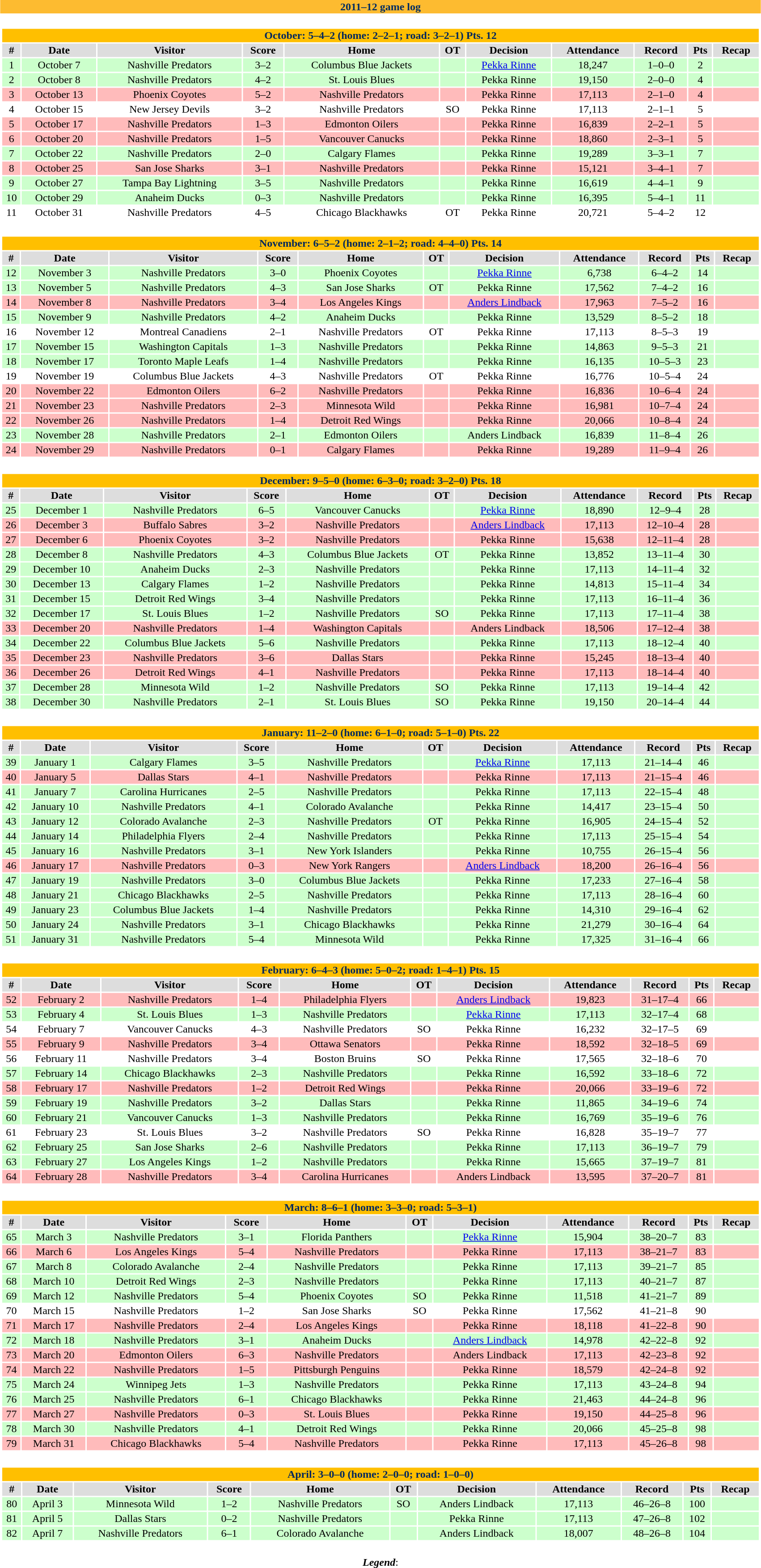<table class="toccolours" width=90% style="clear:both; margin:1.5em auto; text-align:center;">
<tr>
<th colspan=11 style="background:#FDBB30; color:#002D62;">2011–12 game log</th>
</tr>
<tr>
<td colspan=11><br><table class="toccolours collapsible collapsed" width=100%>
<tr>
<th colspan=11 style="background:#FFBF00; color:#01285D;">October: 5–4–2 (home: 2–2–1; road: 3–2–1) Pts. 12</th>
</tr>
<tr align="center" bgcolor="#dddddd">
<td><strong>#</strong></td>
<td><strong>Date</strong></td>
<td><strong>Visitor</strong></td>
<td><strong>Score</strong></td>
<td><strong>Home</strong></td>
<td><strong>OT</strong></td>
<td><strong>Decision</strong></td>
<td><strong>Attendance</strong></td>
<td><strong>Record</strong></td>
<td><strong>Pts</strong></td>
<td><strong>Recap</strong></td>
</tr>
<tr align="center" bgcolor="CCFFCC">
<td>1</td>
<td>October 7</td>
<td>Nashville Predators</td>
<td>3–2</td>
<td>Columbus Blue Jackets</td>
<td></td>
<td><a href='#'>Pekka Rinne</a></td>
<td>18,247</td>
<td>1–0–0</td>
<td>2</td>
<td></td>
</tr>
<tr align="center" bgcolor="CCFFCC">
<td>2</td>
<td>October 8</td>
<td>Nashville Predators</td>
<td>4–2</td>
<td>St. Louis Blues</td>
<td></td>
<td>Pekka Rinne</td>
<td>19,150</td>
<td>2–0–0</td>
<td>4</td>
<td></td>
</tr>
<tr align="center" bgcolor="FFBBBB">
<td>3</td>
<td>October 13</td>
<td>Phoenix Coyotes</td>
<td>5–2</td>
<td>Nashville Predators</td>
<td></td>
<td>Pekka Rinne</td>
<td>17,113</td>
<td>2–1–0</td>
<td>4</td>
<td></td>
</tr>
<tr align="center">
<td>4</td>
<td>October 15</td>
<td>New Jersey Devils</td>
<td>3–2</td>
<td>Nashville Predators</td>
<td>SO</td>
<td>Pekka Rinne</td>
<td>17,113</td>
<td>2–1–1</td>
<td>5</td>
<td></td>
</tr>
<tr align="center" bgcolor="FFBBBB">
<td>5</td>
<td>October 17</td>
<td>Nashville Predators</td>
<td>1–3</td>
<td>Edmonton Oilers</td>
<td></td>
<td>Pekka Rinne</td>
<td>16,839</td>
<td>2–2–1</td>
<td>5</td>
<td></td>
</tr>
<tr align="center" bgcolor="FFBBBB">
<td>6</td>
<td>October 20</td>
<td>Nashville Predators</td>
<td>1–5</td>
<td>Vancouver Canucks</td>
<td></td>
<td>Pekka Rinne</td>
<td>18,860</td>
<td>2–3–1</td>
<td>5</td>
<td></td>
</tr>
<tr align="center" bgcolor="CCFFCC">
<td>7</td>
<td>October 22</td>
<td>Nashville Predators</td>
<td>2–0</td>
<td>Calgary Flames</td>
<td></td>
<td>Pekka Rinne</td>
<td>19,289</td>
<td>3–3–1</td>
<td>7</td>
<td></td>
</tr>
<tr align="center" bgcolor="FFBBBB">
<td>8</td>
<td>October 25</td>
<td>San Jose Sharks</td>
<td>3–1</td>
<td>Nashville Predators</td>
<td></td>
<td>Pekka Rinne</td>
<td>15,121</td>
<td>3–4–1</td>
<td>7</td>
<td></td>
</tr>
<tr align="center" bgcolor="CCFFCC">
<td>9</td>
<td>October 27</td>
<td>Tampa Bay Lightning</td>
<td>3–5</td>
<td>Nashville Predators</td>
<td></td>
<td>Pekka Rinne</td>
<td>16,619</td>
<td>4–4–1</td>
<td>9</td>
<td></td>
</tr>
<tr align="center" bgcolor="CCFFCC">
<td>10</td>
<td>October 29</td>
<td>Anaheim Ducks</td>
<td>0–3</td>
<td>Nashville Predators</td>
<td></td>
<td>Pekka Rinne</td>
<td>16,395</td>
<td>5–4–1</td>
<td>11</td>
<td></td>
</tr>
<tr align="center">
<td>11</td>
<td>October 31</td>
<td>Nashville Predators</td>
<td>4–5</td>
<td>Chicago Blackhawks</td>
<td>OT</td>
<td>Pekka Rinne</td>
<td>20,721</td>
<td>5–4–2</td>
<td>12</td>
<td></td>
</tr>
</table>
</td>
</tr>
<tr>
<td colspan=11><br><table class="toccolours collapsible collapsed" width=100%>
<tr>
<th colspan=11 style="background:#FFBF00; color:#01285D;">November: 6–5–2 (home: 2–1–2; road: 4–4–0) Pts. 14</th>
</tr>
<tr align="center" bgcolor="#dddddd">
<td><strong>#</strong></td>
<td><strong>Date</strong></td>
<td><strong>Visitor</strong></td>
<td><strong>Score</strong></td>
<td><strong>Home</strong></td>
<td><strong>OT</strong></td>
<td><strong>Decision</strong></td>
<td><strong>Attendance</strong></td>
<td><strong>Record</strong></td>
<td><strong>Pts</strong></td>
<td><strong>Recap</strong></td>
</tr>
<tr align="center"  bgcolor="CCFFCC">
<td>12</td>
<td>November 3</td>
<td>Nashville Predators</td>
<td>3–0</td>
<td>Phoenix Coyotes</td>
<td></td>
<td><a href='#'>Pekka Rinne</a></td>
<td>6,738</td>
<td>6–4–2</td>
<td>14</td>
<td></td>
</tr>
<tr align="center"  bgcolor="CCFFCC">
<td>13</td>
<td>November 5</td>
<td>Nashville Predators</td>
<td>4–3</td>
<td>San Jose Sharks</td>
<td>OT</td>
<td>Pekka Rinne</td>
<td>17,562</td>
<td>7–4–2</td>
<td>16</td>
<td></td>
</tr>
<tr align="center"  bgcolor="FFBBBB">
<td>14</td>
<td>November 8</td>
<td>Nashville Predators</td>
<td>3–4</td>
<td>Los Angeles Kings</td>
<td></td>
<td><a href='#'>Anders Lindback</a></td>
<td>17,963</td>
<td>7–5–2</td>
<td>16</td>
<td></td>
</tr>
<tr align="center" bgcolor="CCFFCC">
<td>15</td>
<td>November 9</td>
<td>Nashville Predators</td>
<td>4–2</td>
<td>Anaheim Ducks</td>
<td></td>
<td>Pekka Rinne</td>
<td>13,529</td>
<td>8–5–2</td>
<td>18</td>
<td></td>
</tr>
<tr align="center">
<td>16</td>
<td>November 12</td>
<td>Montreal Canadiens</td>
<td>2–1</td>
<td>Nashville Predators</td>
<td>OT</td>
<td>Pekka Rinne</td>
<td>17,113</td>
<td>8–5–3</td>
<td>19</td>
<td></td>
</tr>
<tr align="center"  bgcolor="CCFFCC">
<td>17</td>
<td>November 15</td>
<td>Washington Capitals</td>
<td>1–3</td>
<td>Nashville Predators</td>
<td></td>
<td>Pekka Rinne</td>
<td>14,863</td>
<td>9–5–3</td>
<td>21</td>
<td></td>
</tr>
<tr align="center" bgcolor="CCFFCC">
<td>18</td>
<td>November 17</td>
<td>Toronto Maple Leafs</td>
<td>1–4</td>
<td>Nashville Predators</td>
<td></td>
<td>Pekka Rinne</td>
<td>16,135</td>
<td>10–5–3</td>
<td>23</td>
<td></td>
</tr>
<tr align="center">
<td>19</td>
<td>November 19</td>
<td>Columbus Blue Jackets</td>
<td>4–3</td>
<td>Nashville Predators</td>
<td>OT</td>
<td>Pekka Rinne</td>
<td>16,776</td>
<td>10–5–4</td>
<td>24</td>
<td></td>
</tr>
<tr align="center"   bgcolor="FFBBBB">
<td>20</td>
<td>November 22</td>
<td>Edmonton Oilers</td>
<td>6–2</td>
<td>Nashville Predators</td>
<td></td>
<td>Pekka Rinne</td>
<td>16,836</td>
<td>10–6–4</td>
<td>24</td>
<td></td>
</tr>
<tr align="center"  bgcolor="FFBBBB">
<td>21</td>
<td>November 23</td>
<td>Nashville Predators</td>
<td>2–3</td>
<td>Minnesota Wild</td>
<td></td>
<td>Pekka Rinne</td>
<td>16,981</td>
<td>10–7–4</td>
<td>24</td>
<td></td>
</tr>
<tr align="center" bgcolor="FFBBBB">
<td>22</td>
<td>November 26</td>
<td>Nashville Predators</td>
<td>1–4</td>
<td>Detroit Red Wings</td>
<td></td>
<td>Pekka Rinne</td>
<td>20,066</td>
<td>10–8–4</td>
<td>24</td>
<td></td>
</tr>
<tr align="center"  bgcolor="CCFFCC">
<td>23</td>
<td>November 28</td>
<td>Nashville Predators</td>
<td>2–1</td>
<td>Edmonton Oilers</td>
<td></td>
<td>Anders Lindback</td>
<td>16,839</td>
<td>11–8–4</td>
<td>26</td>
<td></td>
</tr>
<tr align="center"  bgcolor="FFBBBB">
<td>24</td>
<td>November 29</td>
<td>Nashville Predators</td>
<td>0–1</td>
<td>Calgary Flames</td>
<td></td>
<td>Pekka Rinne</td>
<td>19,289</td>
<td>11–9–4</td>
<td>26</td>
<td></td>
</tr>
</table>
</td>
</tr>
<tr>
<td colspan=11><br><table class="toccolours collapsible collapsed" width=100%>
<tr>
<th colspan=11 style="background:#FFBF00; color:#01285D;">December: 9–5–0 (home: 6–3–0; road: 3–2–0) Pts. 18</th>
</tr>
<tr align="center" bgcolor="#dddddd">
<td><strong>#</strong></td>
<td><strong>Date</strong></td>
<td><strong>Visitor</strong></td>
<td><strong>Score</strong></td>
<td><strong>Home</strong></td>
<td><strong>OT</strong></td>
<td><strong>Decision</strong></td>
<td><strong>Attendance</strong></td>
<td><strong>Record</strong></td>
<td><strong>Pts</strong></td>
<td><strong>Recap</strong></td>
</tr>
<tr align="center" bgcolor="CCFFCC">
<td>25</td>
<td>December 1</td>
<td>Nashville Predators</td>
<td>6–5</td>
<td>Vancouver Canucks</td>
<td></td>
<td><a href='#'>Pekka Rinne</a></td>
<td>18,890</td>
<td>12–9–4</td>
<td>28</td>
<td></td>
</tr>
<tr align="center" bgcolor="FFBBBB">
<td>26</td>
<td>December 3</td>
<td>Buffalo Sabres</td>
<td>3–2</td>
<td>Nashville Predators</td>
<td></td>
<td><a href='#'>Anders Lindback</a></td>
<td>17,113</td>
<td>12–10–4</td>
<td>28</td>
<td></td>
</tr>
<tr align="center" bgcolor="FFBBBB">
<td>27</td>
<td>December 6</td>
<td>Phoenix Coyotes</td>
<td>3–2</td>
<td>Nashville Predators</td>
<td></td>
<td>Pekka Rinne</td>
<td>15,638</td>
<td>12–11–4</td>
<td>28</td>
<td></td>
</tr>
<tr align="center" bgcolor="CCFFCC">
<td>28</td>
<td>December 8</td>
<td>Nashville Predators</td>
<td>4–3</td>
<td>Columbus Blue Jackets</td>
<td>ОТ</td>
<td>Pekka Rinne</td>
<td>13,852</td>
<td>13–11–4</td>
<td>30</td>
<td></td>
</tr>
<tr align="center" bgcolor="CCFFCC">
<td>29</td>
<td>December 10</td>
<td>Anaheim Ducks</td>
<td>2–3</td>
<td>Nashville Predators</td>
<td></td>
<td>Pekka Rinne</td>
<td>17,113</td>
<td>14–11–4</td>
<td>32</td>
<td></td>
</tr>
<tr align="center" bgcolor="CCFFCC">
<td>30</td>
<td>December 13</td>
<td>Calgary Flames</td>
<td>1–2</td>
<td>Nashville Predators</td>
<td></td>
<td>Pekka Rinne</td>
<td>14,813</td>
<td>15–11–4</td>
<td>34</td>
<td></td>
</tr>
<tr align="center" bgcolor="CCFFCC">
<td>31</td>
<td>December 15</td>
<td>Detroit Red Wings</td>
<td>3–4</td>
<td>Nashville Predators</td>
<td></td>
<td>Pekka Rinne</td>
<td>17,113</td>
<td>16–11–4</td>
<td>36</td>
<td></td>
</tr>
<tr align="center" bgcolor="CCFFCC">
<td>32</td>
<td>December 17</td>
<td>St. Louis Blues</td>
<td>1–2</td>
<td>Nashville Predators</td>
<td>SO</td>
<td>Pekka Rinne</td>
<td>17,113</td>
<td>17–11–4</td>
<td>38</td>
<td></td>
</tr>
<tr align="center" bgcolor="FFBBBB">
<td>33</td>
<td>December 20</td>
<td>Nashville Predators</td>
<td>1–4</td>
<td>Washington Capitals</td>
<td></td>
<td>Anders Lindback</td>
<td>18,506</td>
<td>17–12–4</td>
<td>38</td>
<td></td>
</tr>
<tr align="center" bgcolor="CCFFCC">
<td>34</td>
<td>December 22</td>
<td>Columbus Blue Jackets</td>
<td>5–6</td>
<td>Nashville Predators</td>
<td></td>
<td>Pekka Rinne</td>
<td>17,113</td>
<td>18–12–4</td>
<td>40</td>
<td></td>
</tr>
<tr align="center" bgcolor="FFBBBB">
<td>35</td>
<td>December 23</td>
<td>Nashville Predators</td>
<td>3–6</td>
<td>Dallas Stars</td>
<td></td>
<td>Pekka Rinne</td>
<td>15,245</td>
<td>18–13–4</td>
<td>40</td>
<td></td>
</tr>
<tr align="center" bgcolor="FFBBBB">
<td>36</td>
<td>December 26</td>
<td>Detroit Red Wings</td>
<td>4–1</td>
<td>Nashville Predators</td>
<td></td>
<td>Pekka Rinne</td>
<td>17,113</td>
<td>18–14–4</td>
<td>40</td>
<td></td>
</tr>
<tr align="center" bgcolor="CCFFCC">
<td>37</td>
<td>December 28</td>
<td>Minnesota Wild</td>
<td>1–2</td>
<td>Nashville Predators</td>
<td>SO</td>
<td>Pekka Rinne</td>
<td>17,113</td>
<td>19–14–4</td>
<td>42</td>
<td></td>
</tr>
<tr align="center" bgcolor="CCFFCC">
<td>38</td>
<td>December 30</td>
<td>Nashville Predators</td>
<td>2–1</td>
<td>St. Louis Blues</td>
<td>SO</td>
<td>Pekka Rinne</td>
<td>19,150</td>
<td>20–14–4</td>
<td>44</td>
<td></td>
</tr>
</table>
</td>
</tr>
<tr>
<td colspan=11><br><table class="toccolours collapsible collapsed" width=100%>
<tr>
<th colspan=11 style="background:#FFBF00; color:#01285D;">January: 11–2–0 (home: 6–1–0; road: 5–1–0) Pts. 22</th>
</tr>
<tr align="center" bgcolor="#dddddd">
<td><strong>#</strong></td>
<td><strong>Date</strong></td>
<td><strong>Visitor</strong></td>
<td><strong>Score</strong></td>
<td><strong>Home</strong></td>
<td><strong>OT</strong></td>
<td><strong>Decision</strong></td>
<td><strong>Attendance</strong></td>
<td><strong>Record</strong></td>
<td><strong>Pts</strong></td>
<td><strong>Recap</strong></td>
</tr>
<tr align="center" bgcolor="CCFFCC">
<td>39</td>
<td>January 1</td>
<td>Calgary Flames</td>
<td>3–5</td>
<td>Nashville Predators</td>
<td></td>
<td><a href='#'>Pekka Rinne</a></td>
<td>17,113</td>
<td>21–14–4</td>
<td>46</td>
<td></td>
</tr>
<tr align="center" bgcolor="FFBBBB">
<td>40</td>
<td>January 5</td>
<td>Dallas Stars</td>
<td>4–1</td>
<td>Nashville Predators</td>
<td></td>
<td>Pekka Rinne</td>
<td>17,113</td>
<td>21–15–4</td>
<td>46</td>
<td></td>
</tr>
<tr align="center" bgcolor="CCFFCC">
<td>41</td>
<td>January 7</td>
<td>Carolina Hurricanes</td>
<td>2–5</td>
<td>Nashville Predators</td>
<td></td>
<td>Pekka Rinne</td>
<td>17,113</td>
<td>22–15–4</td>
<td>48</td>
<td></td>
</tr>
<tr align="center" bgcolor="CCFFCC">
<td>42</td>
<td>January 10</td>
<td>Nashville Predators</td>
<td>4–1</td>
<td>Colorado Avalanche</td>
<td></td>
<td>Pekka Rinne</td>
<td>14,417</td>
<td>23–15–4</td>
<td>50</td>
<td></td>
</tr>
<tr align="center" bgcolor="CCFFCC">
<td>43</td>
<td>January 12</td>
<td>Colorado Avalanche</td>
<td>2–3</td>
<td>Nashville Predators</td>
<td>OT</td>
<td>Pekka Rinne</td>
<td>16,905</td>
<td>24–15–4</td>
<td>52</td>
<td></td>
</tr>
<tr align="center" bgcolor="CCFFCC">
<td>44</td>
<td>January 14</td>
<td>Philadelphia Flyers</td>
<td>2–4</td>
<td>Nashville Predators</td>
<td></td>
<td>Pekka Rinne</td>
<td>17,113</td>
<td>25–15–4</td>
<td>54</td>
<td></td>
</tr>
<tr align="center" bgcolor="CCFFCC">
<td>45</td>
<td>January 16</td>
<td>Nashville Predators</td>
<td>3–1</td>
<td>New York Islanders</td>
<td></td>
<td>Pekka Rinne</td>
<td>10,755</td>
<td>26–15–4</td>
<td>56</td>
<td></td>
</tr>
<tr align="center" bgcolor="FFBBBB">
<td>46</td>
<td>January 17</td>
<td>Nashville Predators</td>
<td>0–3</td>
<td>New York Rangers</td>
<td></td>
<td><a href='#'>Anders Lindback</a></td>
<td>18,200</td>
<td>26–16–4</td>
<td>56</td>
<td></td>
</tr>
<tr align="center" bgcolor="CCFFCC">
<td>47</td>
<td>January 19</td>
<td>Nashville Predators</td>
<td>3–0</td>
<td>Columbus Blue Jackets</td>
<td></td>
<td>Pekka Rinne</td>
<td>17,233</td>
<td>27–16–4</td>
<td>58</td>
<td></td>
</tr>
<tr align="center" bgcolor="CCFFCC">
<td>48</td>
<td>January 21</td>
<td>Chicago Blackhawks</td>
<td>2–5</td>
<td>Nashville Predators</td>
<td></td>
<td>Pekka Rinne</td>
<td>17,113</td>
<td>28–16–4</td>
<td>60</td>
<td></td>
</tr>
<tr align="center" bgcolor="CCFFCC">
<td>49</td>
<td>January 23</td>
<td>Columbus Blue Jackets</td>
<td>1–4</td>
<td>Nashville Predators</td>
<td></td>
<td>Pekka Rinne</td>
<td>14,310</td>
<td>29–16–4</td>
<td>62</td>
<td></td>
</tr>
<tr align="center" bgcolor="CCFFCC">
<td>50</td>
<td>January 24</td>
<td>Nashville Predators</td>
<td>3–1</td>
<td>Chicago Blackhawks</td>
<td></td>
<td>Pekka Rinne</td>
<td>21,279</td>
<td>30–16–4</td>
<td>64</td>
<td></td>
</tr>
<tr align="center" bgcolor="CCFFCC">
<td>51</td>
<td>January 31</td>
<td>Nashville Predators</td>
<td>5–4</td>
<td>Minnesota Wild</td>
<td></td>
<td>Pekka Rinne</td>
<td>17,325</td>
<td>31–16–4</td>
<td>66</td>
<td></td>
</tr>
</table>
</td>
</tr>
<tr>
<td colspan=11><br><table class="toccolours collapsible collapsed" width=100%>
<tr>
<th colspan=11 style="background:#FFBF00; color:#01285D;">February: 6–4–3 (home: 5–0–2; road: 1–4–1) Pts. 15</th>
</tr>
<tr align="center" bgcolor="#dddddd">
<td><strong>#</strong></td>
<td><strong>Date</strong></td>
<td><strong>Visitor</strong></td>
<td><strong>Score</strong></td>
<td><strong>Home</strong></td>
<td><strong>OT</strong></td>
<td><strong>Decision</strong></td>
<td><strong>Attendance</strong></td>
<td><strong>Record</strong></td>
<td><strong>Pts</strong></td>
<td><strong>Recap</strong></td>
</tr>
<tr align="center"  bgcolor="FFBBBB">
<td>52</td>
<td>February 2</td>
<td>Nashville Predators</td>
<td>1–4</td>
<td>Philadelphia Flyers</td>
<td></td>
<td><a href='#'>Anders Lindback</a></td>
<td>19,823</td>
<td>31–17–4</td>
<td>66</td>
<td></td>
</tr>
<tr align="center"  bgcolor="CCFFCC">
<td>53</td>
<td>February 4</td>
<td>St. Louis Blues</td>
<td>1–3</td>
<td>Nashville Predators</td>
<td></td>
<td><a href='#'>Pekka Rinne</a></td>
<td>17,113</td>
<td>32–17–4</td>
<td>68</td>
<td></td>
</tr>
<tr align="center">
<td>54</td>
<td>February 7</td>
<td>Vancouver Canucks</td>
<td>4–3</td>
<td>Nashville Predators</td>
<td>SO</td>
<td>Pekka Rinne</td>
<td>16,232</td>
<td>32–17–5</td>
<td>69</td>
<td></td>
</tr>
<tr align="center" bgcolor="FFBBBB">
<td>55</td>
<td>February 9</td>
<td>Nashville Predators</td>
<td>3–4</td>
<td>Ottawa Senators</td>
<td></td>
<td>Pekka Rinne</td>
<td>18,592</td>
<td>32–18–5</td>
<td>69</td>
<td></td>
</tr>
<tr align="center">
<td>56</td>
<td>February 11</td>
<td>Nashville Predators</td>
<td>3–4</td>
<td>Boston Bruins</td>
<td>SO</td>
<td>Pekka Rinne</td>
<td>17,565</td>
<td>32–18–6</td>
<td>70</td>
<td></td>
</tr>
<tr align="center" bgcolor="CCFFCC">
<td>57</td>
<td>February 14</td>
<td>Chicago Blackhawks</td>
<td>2–3</td>
<td>Nashville Predators</td>
<td></td>
<td>Pekka Rinne</td>
<td>16,592</td>
<td>33–18–6</td>
<td>72</td>
<td></td>
</tr>
<tr align="center" bgcolor="FFBBBB">
<td>58</td>
<td>February 17</td>
<td>Nashville Predators</td>
<td>1–2</td>
<td>Detroit Red Wings</td>
<td></td>
<td>Pekka Rinne</td>
<td>20,066</td>
<td>33–19–6</td>
<td>72</td>
<td></td>
</tr>
<tr align="center" bgcolor="CCFFCC">
<td>59</td>
<td>February 19</td>
<td>Nashville Predators</td>
<td>3–2</td>
<td>Dallas Stars</td>
<td></td>
<td>Pekka Rinne</td>
<td>11,865</td>
<td>34–19–6</td>
<td>74</td>
<td></td>
</tr>
<tr align="center" bgcolor="CCFFCC">
<td>60</td>
<td>February 21</td>
<td>Vancouver Canucks</td>
<td>1–3</td>
<td>Nashville Predators</td>
<td></td>
<td>Pekka Rinne</td>
<td>16,769</td>
<td>35–19–6</td>
<td>76</td>
<td></td>
</tr>
<tr align="center">
<td>61</td>
<td>February 23</td>
<td>St. Louis Blues</td>
<td>3–2</td>
<td>Nashville Predators</td>
<td>SO</td>
<td>Pekka Rinne</td>
<td>16,828</td>
<td>35–19–7</td>
<td>77</td>
<td></td>
</tr>
<tr align="center" bgcolor="CCFFCC">
<td>62</td>
<td>February 25</td>
<td>San Jose Sharks</td>
<td>2–6</td>
<td>Nashville Predators</td>
<td></td>
<td>Pekka Rinne</td>
<td>17,113</td>
<td>36–19–7</td>
<td>79</td>
<td></td>
</tr>
<tr align="center" bgcolor="CCFFCC">
<td>63</td>
<td>February 27</td>
<td>Los Angeles Kings</td>
<td>1–2</td>
<td>Nashville Predators</td>
<td></td>
<td>Pekka Rinne</td>
<td>15,665</td>
<td>37–19–7</td>
<td>81</td>
<td></td>
</tr>
<tr align="center" bgcolor="FFBBBB">
<td>64</td>
<td>February 28</td>
<td>Nashville Predators</td>
<td>3–4</td>
<td>Carolina Hurricanes</td>
<td></td>
<td>Anders Lindback</td>
<td>13,595</td>
<td>37–20–7</td>
<td>81</td>
<td></td>
</tr>
</table>
</td>
</tr>
<tr>
<td colspan=11><br><table class="toccolours collapsible collapsed" width=100%>
<tr>
<th colspan=11 style="background:#FFBF00; color:#01285D;">March: 8–6–1 (home: 3–3–0; road: 5–3–1)</th>
</tr>
<tr align="center" bgcolor="#dddddd">
<td><strong>#</strong></td>
<td><strong>Date</strong></td>
<td><strong>Visitor</strong></td>
<td><strong>Score</strong></td>
<td><strong>Home</strong></td>
<td><strong>OT</strong></td>
<td><strong>Decision</strong></td>
<td><strong>Attendance</strong></td>
<td><strong>Record</strong></td>
<td><strong>Pts</strong></td>
<td><strong>Recap</strong></td>
</tr>
<tr align="center" bgcolor="CCFFCC">
<td>65</td>
<td>March 3</td>
<td>Nashville Predators</td>
<td>3–1</td>
<td>Florida Panthers</td>
<td></td>
<td><a href='#'>Pekka Rinne</a></td>
<td>15,904</td>
<td>38–20–7</td>
<td>83</td>
<td></td>
</tr>
<tr align="center" bgcolor="FFBBBB">
<td>66</td>
<td>March 6</td>
<td>Los Angeles Kings</td>
<td>5–4</td>
<td>Nashville Predators</td>
<td></td>
<td>Pekka Rinne</td>
<td>17,113</td>
<td>38–21–7</td>
<td>83</td>
<td></td>
</tr>
<tr align="center" bgcolor="CCFFCC">
<td>67</td>
<td>March 8</td>
<td>Colorado Avalanche</td>
<td>2–4</td>
<td>Nashville Predators</td>
<td></td>
<td>Pekka Rinne</td>
<td>17,113</td>
<td>39–21–7</td>
<td>85</td>
<td></td>
</tr>
<tr align="center" bgcolor="CCFFCC">
<td>68</td>
<td>March 10</td>
<td>Detroit Red Wings</td>
<td>2–3</td>
<td>Nashville Predators</td>
<td></td>
<td>Pekka Rinne</td>
<td>17,113</td>
<td>40–21–7</td>
<td>87</td>
<td></td>
</tr>
<tr align="center" bgcolor="CCFFCC">
<td>69</td>
<td>March 12</td>
<td>Nashville Predators</td>
<td>5–4</td>
<td>Phoenix Coyotes</td>
<td>SO</td>
<td>Pekka Rinne</td>
<td>11,518</td>
<td>41–21–7</td>
<td>89</td>
<td></td>
</tr>
<tr align="center">
<td>70</td>
<td>March 15</td>
<td>Nashville Predators</td>
<td>1–2</td>
<td>San Jose Sharks</td>
<td>SO</td>
<td>Pekka Rinne</td>
<td>17,562</td>
<td>41–21–8</td>
<td>90</td>
<td></td>
</tr>
<tr align="center" bgcolor="FFBBBB">
<td>71</td>
<td>March 17</td>
<td>Nashville Predators</td>
<td>2–4</td>
<td>Los Angeles Kings</td>
<td></td>
<td>Pekka Rinne</td>
<td>18,118</td>
<td>41–22–8</td>
<td>90</td>
<td></td>
</tr>
<tr align="center" bgcolor="CCFFCC">
<td>72</td>
<td>March 18</td>
<td>Nashville Predators</td>
<td>3–1</td>
<td>Anaheim Ducks</td>
<td></td>
<td><a href='#'>Anders Lindback</a></td>
<td>14,978</td>
<td>42–22–8</td>
<td>92</td>
<td></td>
</tr>
<tr align="center" bgcolor="FFBBBB">
<td>73</td>
<td>March 20</td>
<td>Edmonton Oilers</td>
<td>6–3</td>
<td>Nashville Predators</td>
<td></td>
<td>Anders Lindback</td>
<td>17,113</td>
<td>42–23–8</td>
<td>92</td>
<td></td>
</tr>
<tr align="center" bgcolor="FFBBBB">
<td>74</td>
<td>March 22</td>
<td>Nashville Predators</td>
<td>1–5</td>
<td>Pittsburgh Penguins</td>
<td></td>
<td>Pekka Rinne</td>
<td>18,579</td>
<td>42–24–8</td>
<td>92</td>
<td></td>
</tr>
<tr align="center" bgcolor="CCFFCC">
<td>75</td>
<td>March 24</td>
<td>Winnipeg Jets</td>
<td>1–3</td>
<td>Nashville Predators</td>
<td></td>
<td>Pekka Rinne</td>
<td>17,113</td>
<td>43–24–8</td>
<td>94</td>
<td></td>
</tr>
<tr align="center" bgcolor="CCFFCC">
<td>76</td>
<td>March 25</td>
<td>Nashville Predators</td>
<td>6–1</td>
<td>Chicago Blackhawks</td>
<td></td>
<td>Pekka Rinne</td>
<td>21,463</td>
<td>44–24–8</td>
<td>96</td>
<td></td>
</tr>
<tr align="center" bgcolor="FFBBBB">
<td>77</td>
<td>March 27</td>
<td>Nashville Predators</td>
<td>0–3</td>
<td>St. Louis Blues</td>
<td></td>
<td>Pekka Rinne</td>
<td>19,150</td>
<td>44–25–8</td>
<td>96</td>
<td></td>
</tr>
<tr align="center" bgcolor="CCFFCC">
<td>78</td>
<td>March 30</td>
<td>Nashville Predators</td>
<td>4–1</td>
<td>Detroit Red Wings</td>
<td></td>
<td>Pekka Rinne</td>
<td>20,066</td>
<td>45–25–8</td>
<td>98</td>
<td></td>
</tr>
<tr align="center" bgcolor="FFBBBB">
<td>79</td>
<td>March 31</td>
<td>Chicago Blackhawks</td>
<td>5–4</td>
<td>Nashville Predators</td>
<td></td>
<td>Pekka Rinne</td>
<td>17,113</td>
<td>45–26–8</td>
<td>98</td>
<td></td>
</tr>
</table>
</td>
</tr>
<tr>
<td colspan=11><br><table class="toccolours collapsible collapsed" width=100%>
<tr>
<th colspan=11 style="background:#FFBF00; color:#01285D;">April: 3–0–0 (home: 2–0–0; road: 1–0–0)</th>
</tr>
<tr align="center" bgcolor="#dddddd">
<td><strong>#</strong></td>
<td><strong>Date</strong></td>
<td><strong>Visitor</strong></td>
<td><strong>Score</strong></td>
<td><strong>Home</strong></td>
<td><strong>OT</strong></td>
<td><strong>Decision</strong></td>
<td><strong>Attendance</strong></td>
<td><strong>Record</strong></td>
<td><strong>Pts</strong></td>
<td><strong>Recap</strong></td>
</tr>
<tr align="center" bgcolor="CCFFCC">
<td>80</td>
<td>April 3</td>
<td>Minnesota Wild</td>
<td>1–2</td>
<td>Nashville Predators</td>
<td>SO</td>
<td>Anders Lindback</td>
<td>17,113</td>
<td>46–26–8</td>
<td>100</td>
<td></td>
</tr>
<tr align="center" bgcolor="CCFFCC">
<td>81</td>
<td>April 5</td>
<td>Dallas Stars</td>
<td>0–2</td>
<td>Nashville Predators</td>
<td></td>
<td>Pekka Rinne</td>
<td>17,113</td>
<td>47–26–8</td>
<td>102</td>
<td></td>
</tr>
<tr align="center" bgcolor="CCFFCC">
<td>82</td>
<td>April 7</td>
<td>Nashville Predators</td>
<td>6–1</td>
<td>Colorado Avalanche</td>
<td></td>
<td>Anders Lindback</td>
<td>18,007</td>
<td>48–26–8</td>
<td>104</td>
<td></td>
</tr>
</table>
</td>
</tr>
<tr>
<td colspan=11 align="center"><br><strong><em>Legend</em></strong>:


</td>
</tr>
</table>
